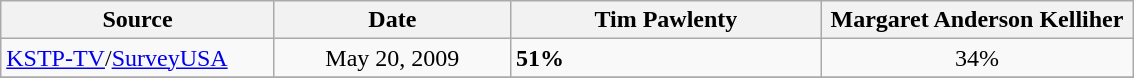<table class="wikitable collapsible">
<tr>
<th width="175px">Source</th>
<th width="150px" align="center">Date</th>
<th width="200px" align="center">Tim Pawlenty</th>
<th width="200px" align="center">Margaret Anderson Kelliher</th>
</tr>
<tr>
<td><a href='#'>KSTP-TV</a>/<a href='#'>SurveyUSA</a></td>
<td align="center">May 20, 2009</td>
<td><strong>51%</strong></td>
<td align="center">34%</td>
</tr>
<tr>
</tr>
</table>
